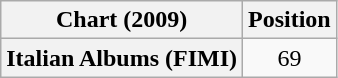<table class="wikitable plainrowheaders" style="text-align:center">
<tr>
<th scope="col">Chart (2009)</th>
<th scope="col">Position</th>
</tr>
<tr>
<th scope="row">Italian Albums (FIMI)</th>
<td>69</td>
</tr>
</table>
